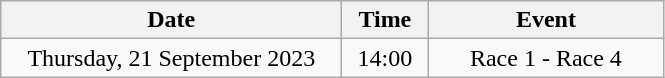<table class = "wikitable" style="text-align:center;">
<tr>
<th width=220>Date</th>
<th width=50>Time</th>
<th width=150>Event</th>
</tr>
<tr>
<td>Thursday, 21 September 2023</td>
<td>14:00</td>
<td>Race 1 - Race 4</td>
</tr>
</table>
